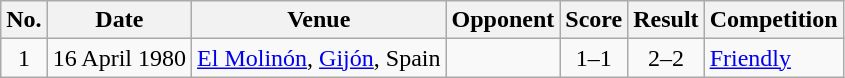<table class="wikitable sortable">
<tr>
<th scope="col">No.</th>
<th scope="col">Date</th>
<th scope="col">Venue</th>
<th scope="col">Opponent</th>
<th scope="col">Score</th>
<th scope="col">Result</th>
<th scope="col">Competition</th>
</tr>
<tr>
<td style="text-align:center">1</td>
<td>16 April 1980</td>
<td><a href='#'>El Molinón</a>, <a href='#'>Gijón</a>, Spain</td>
<td></td>
<td style="text-align:center">1–1</td>
<td style="text-align:center">2–2</td>
<td><a href='#'>Friendly</a></td>
</tr>
</table>
